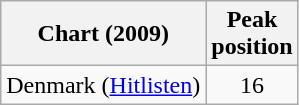<table class="wikitable sortable plainrowheaders" style="text-align:center">
<tr>
<th>Chart (2009)</th>
<th>Peak<br>position</th>
</tr>
<tr>
<td>Denmark (<a href='#'>Hitlisten</a>)</td>
<td style="text-align:center;">16</td>
</tr>
</table>
